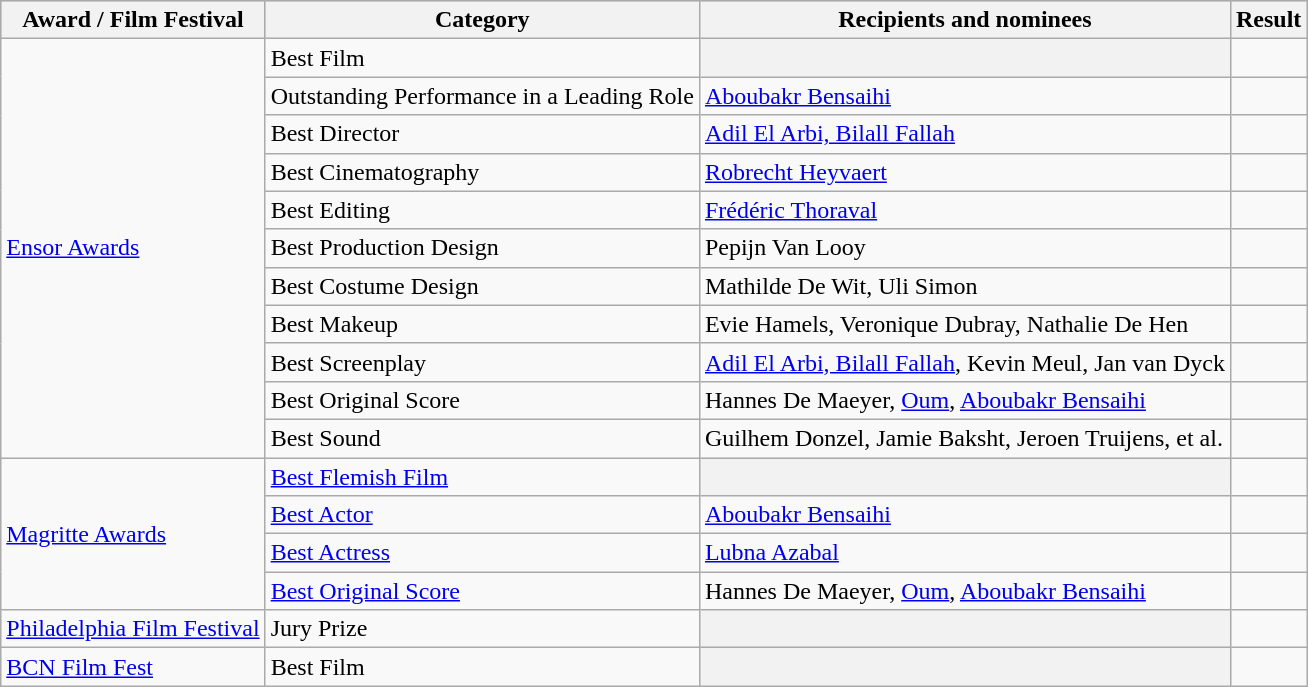<table class="wikitable plainrowheaders sortable">
<tr style="background:#ccc; text-align:center;">
<th scope="col">Award / Film Festival</th>
<th scope="col">Category</th>
<th scope="col">Recipients and nominees</th>
<th scope="col">Result</th>
</tr>
<tr>
<td rowspan=11><a href='#'>Ensor Awards</a></td>
<td>Best Film</td>
<th></th>
<td></td>
</tr>
<tr>
<td>Outstanding Performance in a Leading Role</td>
<td><a href='#'>Aboubakr Bensaihi</a></td>
<td></td>
</tr>
<tr>
<td>Best Director</td>
<td><a href='#'>Adil El Arbi, Bilall Fallah</a></td>
<td></td>
</tr>
<tr>
<td>Best Cinematography</td>
<td><a href='#'>Robrecht Heyvaert</a></td>
<td></td>
</tr>
<tr>
<td>Best Editing</td>
<td><a href='#'>Frédéric Thoraval</a></td>
<td></td>
</tr>
<tr>
<td>Best Production Design</td>
<td>Pepijn Van Looy</td>
<td></td>
</tr>
<tr>
<td>Best Costume Design</td>
<td>Mathilde De Wit, Uli Simon</td>
<td></td>
</tr>
<tr>
<td>Best Makeup</td>
<td>Evie Hamels, Veronique Dubray, Nathalie De Hen</td>
<td></td>
</tr>
<tr>
<td>Best Screenplay</td>
<td><a href='#'>Adil El Arbi, Bilall Fallah</a>, Kevin Meul, Jan van Dyck</td>
<td></td>
</tr>
<tr>
<td>Best Original Score</td>
<td>Hannes De Maeyer, <a href='#'>Oum</a>, <a href='#'>Aboubakr Bensaihi</a></td>
<td></td>
</tr>
<tr>
<td>Best Sound</td>
<td>Guilhem Donzel, Jamie Baksht, Jeroen Truijens, et al.</td>
<td></td>
</tr>
<tr>
<td rowspan=4><a href='#'>Magritte Awards</a></td>
<td><a href='#'>Best Flemish Film</a></td>
<th></th>
<td></td>
</tr>
<tr>
<td><a href='#'>Best Actor</a></td>
<td><a href='#'>Aboubakr Bensaihi</a></td>
<td></td>
</tr>
<tr>
<td><a href='#'>Best Actress</a></td>
<td><a href='#'>Lubna Azabal</a></td>
<td></td>
</tr>
<tr>
<td><a href='#'>Best Original Score</a></td>
<td>Hannes De Maeyer, <a href='#'>Oum</a>, <a href='#'>Aboubakr Bensaihi</a></td>
<td></td>
</tr>
<tr>
<td><a href='#'>Philadelphia Film Festival</a></td>
<td>Jury Prize</td>
<th></th>
<td></td>
</tr>
<tr>
<td><a href='#'>BCN Film Fest</a></td>
<td>Best Film</td>
<th></th>
<td></td>
</tr>
</table>
